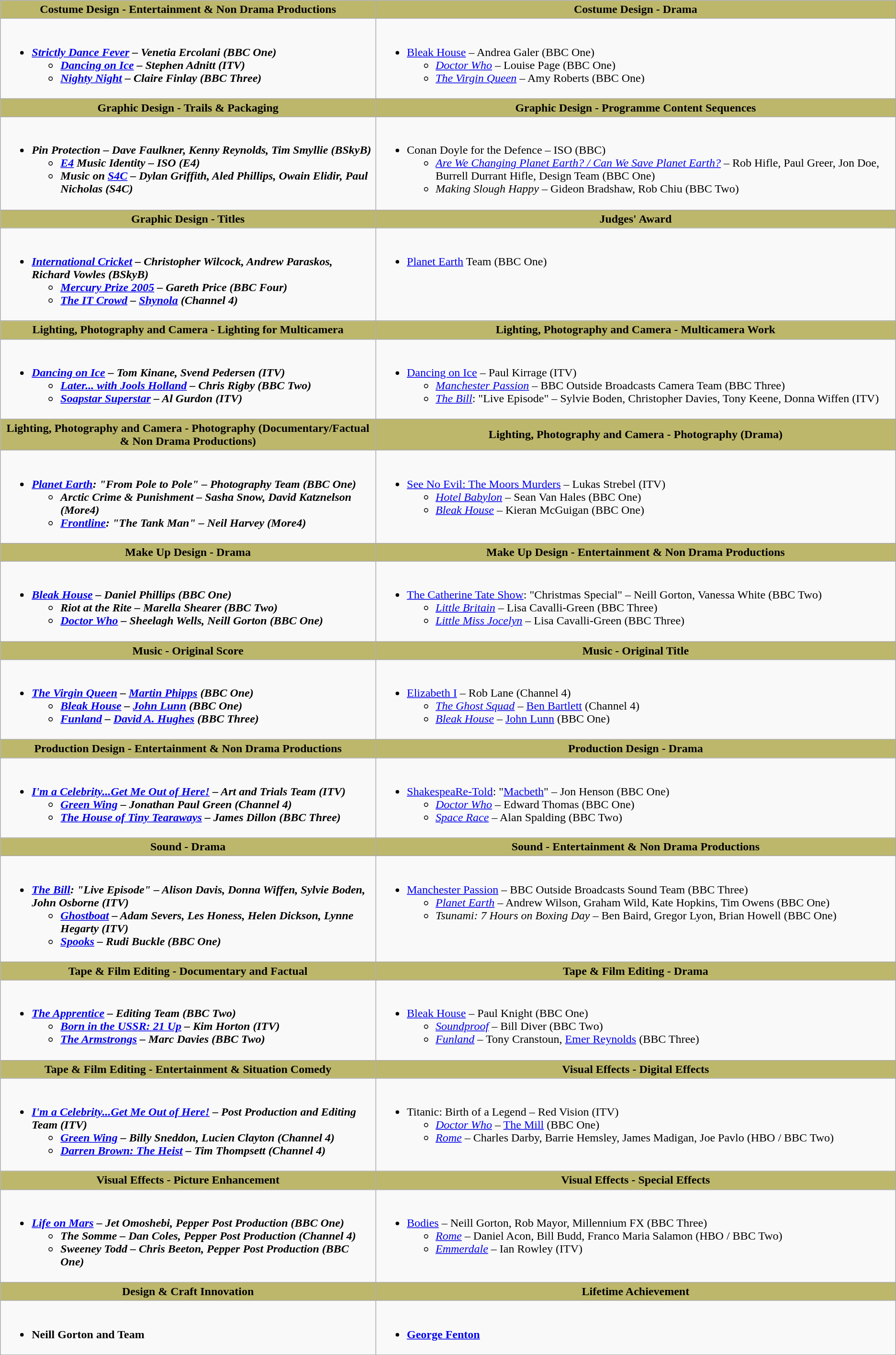<table class=wikitable>
<tr>
<th style="background:#BDB76B;" width:50%">Costume Design - Entertainment & Non Drama Productions</th>
<th style="background:#BDB76B;" width:50%">Costume Design - Drama</th>
</tr>
<tr>
<td valign="top"><br><ul><li><strong><em><a href='#'>Strictly Dance Fever</a><em> – Venetia Ercolani (BBC One)<strong><ul><li></em><a href='#'>Dancing on Ice</a><em> – Stephen Adnitt (ITV)</li><li></em><a href='#'>Nighty Night</a><em> – Claire Finlay (BBC Three)</li></ul></li></ul></td>
<td valign="top"><br><ul><li></em></strong><a href='#'>Bleak House</a></em> – Andrea Galer (BBC One)</strong><ul><li><em><a href='#'>Doctor Who</a></em> – Louise Page (BBC One)</li><li><em><a href='#'>The Virgin Queen</a></em> – Amy Roberts (BBC One)</li></ul></li></ul></td>
</tr>
<tr>
<th style="background:#BDB76B;" width:50%">Graphic Design - Trails & Packaging</th>
<th style="background:#BDB76B;" width:50%">Graphic Design - Programme Content Sequences</th>
</tr>
<tr>
<td valign="top"><br><ul><li><strong><em>Pin Protection<em> – Dave Faulkner, Kenny Reynolds, Tim Smyllie (BSkyB)<strong><ul><li><a href='#'>E4</a> Music Identity – ISO (E4)</li><li>Music on <a href='#'>S4C</a> – Dylan Griffith, Aled Phillips, Owain Elidir, Paul Nicholas (S4C)</li></ul></li></ul></td>
<td valign="top"><br><ul><li></em></strong>Conan Doyle for the Defence</em> – ISO (BBC)</strong><ul><li><em><a href='#'>Are We Changing Planet Earth? / Can We Save Planet Earth?</a></em> – Rob Hifle, Paul Greer, Jon Doe, Burrell Durrant Hifle, Design Team (BBC One)</li><li><em>Making Slough Happy</em> – Gideon Bradshaw, Rob Chiu (BBC Two)</li></ul></li></ul></td>
</tr>
<tr>
<th style="background:#BDB76B;" width:50%">Graphic Design - Titles</th>
<th style="background:#BDB76B;" width:50%">Judges' Award</th>
</tr>
<tr>
<td valign="top"><br><ul><li><strong><em><a href='#'>International Cricket</a><em> – Christopher Wilcock, Andrew Paraskos, Richard Vowles (BSkyB)<strong><ul><li></em><a href='#'>Mercury Prize 2005</a><em> – Gareth Price (BBC Four)</li><li></em><a href='#'>The IT Crowd</a><em> – <a href='#'>Shynola</a> (Channel 4)</li></ul></li></ul></td>
<td valign="top"><br><ul><li></em></strong><a href='#'>Planet Earth</a></em> Team (BBC One)</strong></li></ul></td>
</tr>
<tr>
<th style="background:#BDB76B;" width:50%">Lighting, Photography and Camera - Lighting for Multicamera</th>
<th style="background:#BDB76B;" width:50%">Lighting, Photography and Camera - Multicamera Work</th>
</tr>
<tr>
<td valign="top"><br><ul><li><strong><em><a href='#'>Dancing on Ice</a><em> – Tom Kinane, Svend Pedersen (ITV)<strong><ul><li></em><a href='#'>Later... with Jools Holland</a><em> – Chris Rigby (BBC Two)</li><li></em><a href='#'>Soapstar Superstar</a><em> – Al Gurdon (ITV)</li></ul></li></ul></td>
<td valign="top"><br><ul><li></em></strong><a href='#'>Dancing on Ice</a></em> – Paul Kirrage (ITV)</strong><ul><li><em><a href='#'>Manchester Passion</a></em> – BBC Outside Broadcasts Camera Team (BBC Three)</li><li><em><a href='#'>The Bill</a></em>: "Live Episode" – Sylvie Boden, Christopher Davies, Tony Keene, Donna Wiffen (ITV)</li></ul></li></ul></td>
</tr>
<tr>
<th style="background:#BDB76B;" width:50%">Lighting, Photography and Camera - Photography (Documentary/Factual & Non Drama Productions)</th>
<th style="background:#BDB76B;" width:50%">Lighting, Photography and Camera - Photography (Drama)</th>
</tr>
<tr>
<td valign="top"><br><ul><li><strong><em><a href='#'>Planet Earth</a><em>: "From Pole to Pole" – Photography Team (BBC One)<strong><ul><li></em>Arctic Crime & Punishment<em> – Sasha Snow, David Katznelson (More4)</li><li></em><a href='#'>Frontline</a><em>: "The Tank Man" – Neil Harvey (More4)</li></ul></li></ul></td>
<td valign="top"><br><ul><li></em></strong><a href='#'>See No Evil: The Moors Murders</a></em> – Lukas Strebel (ITV)</strong><ul><li><em><a href='#'>Hotel Babylon</a></em> – Sean Van Hales (BBC One)</li><li><em><a href='#'>Bleak House</a></em> – Kieran McGuigan (BBC One)</li></ul></li></ul></td>
</tr>
<tr>
<th style="background:#BDB76B;" width:50%">Make Up Design - Drama</th>
<th style="background:#BDB76B;" width:50%">Make Up Design - Entertainment & Non Drama Productions</th>
</tr>
<tr>
<td valign="top"><br><ul><li><strong><em><a href='#'>Bleak House</a><em> – Daniel Phillips (BBC One)<strong><ul><li></em>Riot at the Rite<em> – Marella Shearer (BBC Two)</li><li></em><a href='#'>Doctor Who</a><em> – Sheelagh Wells, Neill Gorton (BBC One)</li></ul></li></ul></td>
<td valign="top"><br><ul><li></em></strong><a href='#'>The Catherine Tate Show</a></em>: "Christmas Special" – Neill Gorton, Vanessa White (BBC Two)</strong><ul><li><em><a href='#'>Little Britain</a></em> – Lisa Cavalli-Green (BBC Three)</li><li><em><a href='#'>Little Miss Jocelyn</a></em> – Lisa Cavalli-Green (BBC Three)</li></ul></li></ul></td>
</tr>
<tr>
<th style="background:#BDB76B;" width:50%">Music - Original Score</th>
<th style="background:#BDB76B;" width:50%">Music - Original Title</th>
</tr>
<tr>
<td valign="top"><br><ul><li><strong><em><a href='#'>The Virgin Queen</a><em> – <a href='#'>Martin Phipps</a> (BBC One)<strong><ul><li></em><a href='#'>Bleak House</a><em> – <a href='#'>John Lunn</a> (BBC One)</li><li></em><a href='#'>Funland</a><em> – <a href='#'>David A. Hughes</a> (BBC Three)</li></ul></li></ul></td>
<td valign="top"><br><ul><li></em></strong><a href='#'>Elizabeth I</a></em> – Rob Lane (Channel 4)</strong><ul><li><em><a href='#'>The Ghost Squad</a></em> – <a href='#'>Ben Bartlett</a> (Channel 4)</li><li><em><a href='#'>Bleak House</a></em> – <a href='#'>John Lunn</a> (BBC One)</li></ul></li></ul></td>
</tr>
<tr>
<th style="background:#BDB76B;" width:50%">Production Design - Entertainment & Non Drama Productions</th>
<th style="background:#BDB76B;" width:50%">Production Design - Drama</th>
</tr>
<tr>
<td valign="top"><br><ul><li><strong><em><a href='#'>I'm a Celebrity...Get Me Out of Here!</a><em> – Art and Trials Team (ITV)<strong><ul><li></em><a href='#'>Green Wing</a><em> – Jonathan Paul Green (Channel 4)</li><li></em><a href='#'>The House of Tiny Tearaways</a><em> – James Dillon (BBC Three)</li></ul></li></ul></td>
<td valign="top"><br><ul><li></em></strong><a href='#'>ShakespeaRe-Told</a></em>: "<a href='#'>Macbeth</a>" – Jon Henson (BBC One)</strong><ul><li><em><a href='#'>Doctor Who</a></em> – Edward Thomas (BBC One)</li><li><em><a href='#'>Space Race</a></em> – Alan Spalding (BBC Two)</li></ul></li></ul></td>
</tr>
<tr>
<th style="background:#BDB76B;" width:50%">Sound - Drama</th>
<th style="background:#BDB76B;" width:50%">Sound - Entertainment & Non Drama Productions</th>
</tr>
<tr>
<td valign="top"><br><ul><li><strong><em><a href='#'>The Bill</a><em>: "Live Episode" – Alison Davis, Donna Wiffen, Sylvie Boden, John Osborne (ITV)<strong><ul><li></em><a href='#'>Ghostboat</a><em> – Adam Severs, Les Honess, Helen Dickson, Lynne Hegarty (ITV)</li><li></em><a href='#'>Spooks</a><em> – Rudi Buckle (BBC One)</li></ul></li></ul></td>
<td valign="top"><br><ul><li></em></strong><a href='#'>Manchester Passion</a></em> – BBC Outside Broadcasts Sound Team (BBC Three)</strong><ul><li><em><a href='#'>Planet Earth</a></em> – Andrew Wilson, Graham Wild, Kate Hopkins, Tim Owens (BBC One)</li><li><em>Tsunami: 7 Hours on Boxing Day</em> – Ben Baird, Gregor Lyon, Brian Howell (BBC One)</li></ul></li></ul></td>
</tr>
<tr>
<th style="background:#BDB76B;" width:50%">Tape & Film Editing - Documentary and Factual</th>
<th style="background:#BDB76B;" width:50%">Tape & Film Editing - Drama</th>
</tr>
<tr>
<td valign="top"><br><ul><li><strong><em><a href='#'>The Apprentice</a><em> – Editing Team (BBC Two)<strong><ul><li></em><a href='#'>Born in the USSR: 21 Up</a><em> – Kim Horton (ITV)</li><li></em><a href='#'>The Armstrongs</a><em> – Marc Davies (BBC Two)</li></ul></li></ul></td>
<td valign="top"><br><ul><li></em></strong><a href='#'>Bleak House</a></em> – Paul Knight (BBC One)</strong><ul><li><em><a href='#'>Soundproof</a></em> – Bill Diver (BBC Two)</li><li><em><a href='#'>Funland</a></em> – Tony Cranstoun, <a href='#'>Emer Reynolds</a> (BBC Three)</li></ul></li></ul></td>
</tr>
<tr>
<th style="background:#BDB76B;" width:50%">Tape & Film Editing - Entertainment & Situation Comedy</th>
<th style="background:#BDB76B;" width:50%">Visual Effects - Digital Effects</th>
</tr>
<tr>
<td valign="top"><br><ul><li><strong><em><a href='#'>I'm a Celebrity...Get Me Out of Here!</a><em> – Post Production and Editing Team (ITV)<strong><ul><li></em><a href='#'>Green Wing</a><em> – Billy Sneddon, Lucien Clayton (Channel 4)</li><li></em><a href='#'>Darren Brown: The Heist</a><em> – Tim Thompsett (Channel 4)</li></ul></li></ul></td>
<td valign="top"><br><ul><li></em></strong>Titanic: Birth of a Legend</em> – Red Vision (ITV)</strong><ul><li><em><a href='#'>Doctor Who</a></em> – <a href='#'>The Mill</a> (BBC One)</li><li><em><a href='#'>Rome</a></em> – Charles Darby, Barrie Hemsley, James Madigan, Joe Pavlo (HBO / BBC Two)</li></ul></li></ul></td>
</tr>
<tr>
<th style="background:#BDB76B;" width:50%">Visual Effects - Picture Enhancement</th>
<th style="background:#BDB76B;" width:50%">Visual Effects - Special Effects</th>
</tr>
<tr>
<td valign="top"><br><ul><li><strong><em><a href='#'>Life on Mars</a><em> – Jet Omoshebi, Pepper Post Production (BBC One)<strong><ul><li></em>The Somme<em> – Dan Coles, Pepper Post Production (Channel 4)</li><li></em>Sweeney Todd<em> – Chris Beeton, Pepper Post Production (BBC One)</li></ul></li></ul></td>
<td valign="top"><br><ul><li></em></strong><a href='#'>Bodies</a></em> – Neill Gorton, Rob Mayor, Millennium FX (BBC Three)</strong><ul><li><em><a href='#'>Rome</a></em> – Daniel Acon, Bill Budd, Franco Maria Salamon (HBO / BBC Two)</li><li><em><a href='#'>Emmerdale</a></em> – Ian Rowley (ITV)</li></ul></li></ul></td>
</tr>
<tr>
<th style="background:#BDB76B;" width:50%">Design & Craft Innovation</th>
<th style="background:#BDB76B;" width:50%">Lifetime Achievement</th>
</tr>
<tr>
<td valign="top"><br><ul><li><strong>Neill Gorton and Team</strong></li></ul></td>
<td valign="top"><br><ul><li><strong><a href='#'>George Fenton</a></strong></li></ul></td>
</tr>
<tr>
</tr>
</table>
